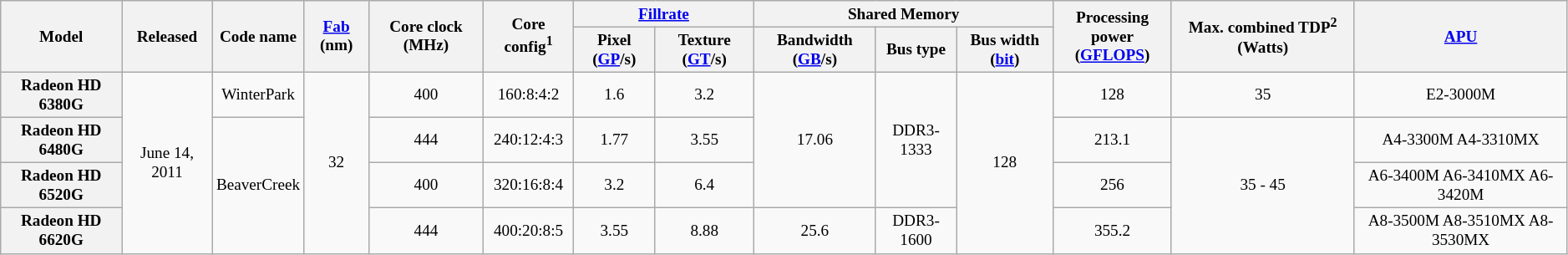<table class="mw-datatable wikitable sortable sort-under" style="font-size: 80%; text-align:center;">
<tr>
<th rowspan="2">Model</th>
<th rowspan="2">Released</th>
<th rowspan="2">Code name</th>
<th rowspan="2"><a href='#'>Fab</a> (nm)</th>
<th rowspan="2">Core clock (MHz)</th>
<th rowspan="2">Core config<sup>1</sup></th>
<th colspan="2"><a href='#'>Fillrate</a></th>
<th colspan="3">Shared Memory</th>
<th rowspan="2">Processing power<br>(<a href='#'>GFLOPS</a>)</th>
<th rowspan="2">Max. combined TDP<sup>2</sup> (Watts)</th>
<th rowspan="2"><a href='#'>APU</a></th>
</tr>
<tr>
<th>Pixel (<a href='#'>GP</a>/s)</th>
<th>Texture (<a href='#'>GT</a>/s)</th>
<th>Bandwidth (<a href='#'>GB</a>/s)</th>
<th>Bus type</th>
<th>Bus width (<a href='#'>bit</a>)</th>
</tr>
<tr>
<th>Radeon HD 6380G</th>
<td rowspan="4">June 14, 2011</td>
<td>WinterPark</td>
<td rowspan="4">32</td>
<td>400</td>
<td>160:8:4:2</td>
<td>1.6</td>
<td>3.2</td>
<td rowspan="3">17.06</td>
<td rowspan="3">DDR3-1333</td>
<td rowspan="4">128</td>
<td>128</td>
<td>35</td>
<td>E2-3000M</td>
</tr>
<tr>
<th>Radeon HD 6480G</th>
<td rowspan="3">BeaverCreek</td>
<td>444</td>
<td>240:12:4:3</td>
<td>1.77</td>
<td>3.55</td>
<td>213.1</td>
<td rowspan="3">35 - 45</td>
<td>A4-3300M A4-3310MX</td>
</tr>
<tr>
<th>Radeon HD 6520G</th>
<td>400</td>
<td>320:16:8:4</td>
<td>3.2</td>
<td>6.4</td>
<td>256</td>
<td>A6-3400M A6-3410MX A6-3420M</td>
</tr>
<tr>
<th>Radeon HD 6620G</th>
<td>444</td>
<td>400:20:8:5</td>
<td>3.55</td>
<td>8.88</td>
<td>25.6</td>
<td>DDR3-1600</td>
<td>355.2</td>
<td>A8-3500M A8-3510MX A8-3530MX</td>
</tr>
</table>
